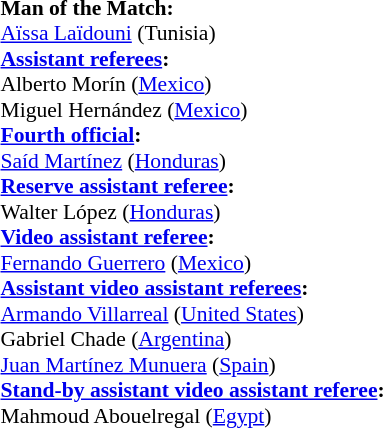<table style="width:100%; font-size:90%;">
<tr>
<td><br><strong>Man of the Match:</strong>
<br><a href='#'>Aïssa Laïdouni</a> (Tunisia)<br><strong><a href='#'>Assistant referees</a>:</strong>
<br>Alberto Morín (<a href='#'>Mexico</a>)
<br>Miguel Hernández (<a href='#'>Mexico</a>)
<br><strong><a href='#'>Fourth official</a>:</strong>
<br><a href='#'>Saíd Martínez</a> (<a href='#'>Honduras</a>)
<br><strong><a href='#'>Reserve assistant referee</a>:</strong>
<br>Walter López (<a href='#'>Honduras</a>)
<br><strong><a href='#'>Video assistant referee</a>:</strong>
<br><a href='#'>Fernando Guerrero</a> (<a href='#'>Mexico</a>)
<br><strong><a href='#'>Assistant video assistant referees</a>:</strong>
<br><a href='#'>Armando Villarreal</a> (<a href='#'>United States</a>)
<br>Gabriel Chade (<a href='#'>Argentina</a>)
<br><a href='#'>Juan Martínez Munuera</a> (<a href='#'>Spain</a>)
<br><strong><a href='#'>Stand-by assistant video assistant referee</a>:</strong>
<br>Mahmoud Abouelregal (<a href='#'>Egypt</a>)</td>
</tr>
</table>
